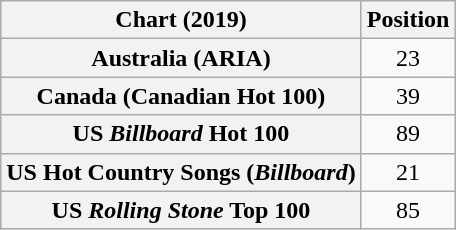<table class="wikitable sortable plainrowheaders" style="text-align:center">
<tr>
<th scope="col">Chart (2019)</th>
<th scope="col">Position</th>
</tr>
<tr>
<th scope="row">Australia (ARIA)</th>
<td>23</td>
</tr>
<tr>
<th scope="row">Canada (Canadian Hot 100)</th>
<td>39</td>
</tr>
<tr>
<th scope="row">US <em>Billboard</em> Hot 100</th>
<td>89</td>
</tr>
<tr>
<th scope="row">US Hot Country Songs (<em>Billboard</em>)</th>
<td>21</td>
</tr>
<tr>
<th scope="row">US <em>Rolling Stone</em> Top 100</th>
<td>85</td>
</tr>
</table>
